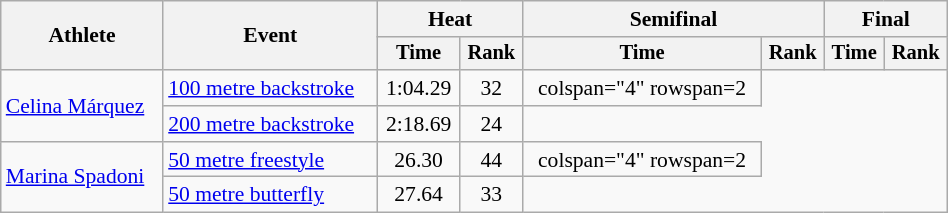<table class="wikitable" style="text-align:center; font-size:90%; width:50%;">
<tr>
<th rowspan="2">Athlete</th>
<th rowspan="2">Event</th>
<th colspan="2">Heat</th>
<th colspan="2">Semifinal</th>
<th colspan="2">Final</th>
</tr>
<tr style="font-size:95%">
<th>Time</th>
<th>Rank</th>
<th>Time</th>
<th>Rank</th>
<th>Time</th>
<th>Rank</th>
</tr>
<tr>
<td align=left rowspan=2><a href='#'>Celina Márquez</a></td>
<td align=left><a href='#'>100 metre backstroke</a></td>
<td>1:04.29</td>
<td>32</td>
<td>colspan="4" rowspan=2 </td>
</tr>
<tr>
<td align=left><a href='#'>200 metre backstroke</a></td>
<td>2:18.69</td>
<td>24</td>
</tr>
<tr>
<td align=left rowspan=2><a href='#'>Marina Spadoni</a></td>
<td align=left><a href='#'>50 metre freestyle</a></td>
<td>26.30</td>
<td>44</td>
<td>colspan="4" rowspan=2 </td>
</tr>
<tr>
<td align=left><a href='#'>50 metre butterfly</a></td>
<td>27.64</td>
<td>33</td>
</tr>
</table>
